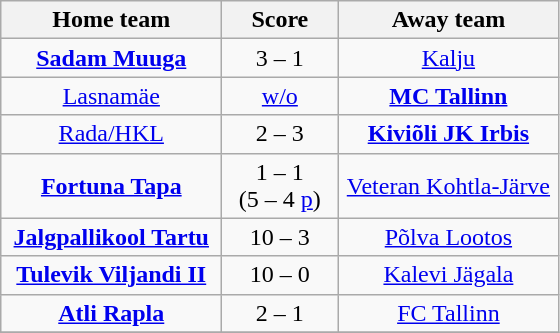<table class="wikitable" style="text-align: center">
<tr>
<th width=140>Home team</th>
<th width=70>Score</th>
<th width=140>Away team</th>
</tr>
<tr>
<td><strong><a href='#'>Sadam Muuga</a></strong></td>
<td>3 – 1</td>
<td><a href='#'>Kalju</a></td>
</tr>
<tr>
<td><a href='#'>Lasnamäe</a></td>
<td><a href='#'>w/o</a></td>
<td><strong><a href='#'>MC Tallinn</a></strong></td>
</tr>
<tr>
<td><a href='#'>Rada/HKL</a></td>
<td>2 – 3</td>
<td><strong><a href='#'>Kiviõli JK Irbis</a></strong></td>
</tr>
<tr>
<td><strong><a href='#'>Fortuna Tapa</a></strong></td>
<td>1 – 1<br> (5 – 4 <a href='#'>p</a>)</td>
<td><a href='#'>Veteran Kohtla-Järve</a></td>
</tr>
<tr>
<td><strong><a href='#'>Jalgpallikool Tartu</a></strong></td>
<td>10 – 3</td>
<td><a href='#'>Põlva Lootos</a></td>
</tr>
<tr>
<td><strong><a href='#'>Tulevik Viljandi II</a></strong></td>
<td>10 – 0</td>
<td><a href='#'>Kalevi Jägala</a></td>
</tr>
<tr>
<td><strong><a href='#'>Atli Rapla</a></strong></td>
<td>2 – 1</td>
<td><a href='#'>FC Tallinn</a></td>
</tr>
<tr>
</tr>
</table>
